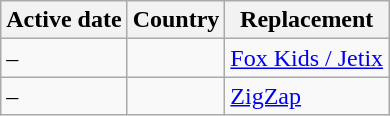<table class="wikitable sortable plainrowheaders">
<tr>
<th scope="col">Active date</th>
<th scope="col">Country</th>
<th scope="col">Replacement</th>
</tr>
<tr>
<td>–</td>
<td></td>
<td><a href='#'>Fox Kids / Jetix</a></td>
</tr>
<tr>
<td>–</td>
<td></td>
<td><a href='#'>ZigZap</a></td>
</tr>
</table>
